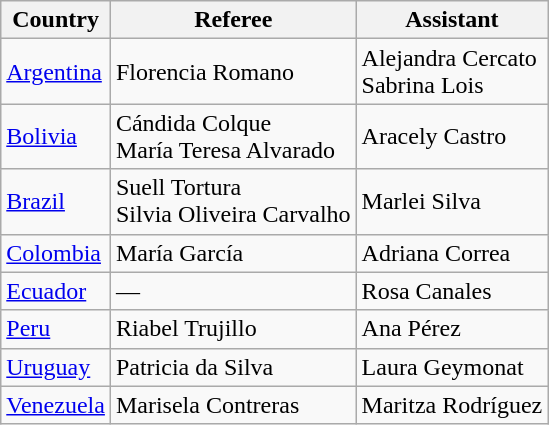<table class="wikitable">
<tr>
<th>Country</th>
<th>Referee</th>
<th>Assistant</th>
</tr>
<tr>
<td align=left> <a href='#'>Argentina</a></td>
<td>Florencia Romano</td>
<td>Alejandra Cercato<br>Sabrina Lois</td>
</tr>
<tr>
<td align=left> <a href='#'>Bolivia</a></td>
<td>Cándida Colque<br>María Teresa Alvarado</td>
<td>Aracely Castro</td>
</tr>
<tr>
<td align=left> <a href='#'>Brazil</a></td>
<td>Suell Tortura<br>Silvia Oliveira Carvalho</td>
<td>Marlei Silva</td>
</tr>
<tr>
<td align=left> <a href='#'>Colombia</a></td>
<td>María García</td>
<td>Adriana Correa</td>
</tr>
<tr>
<td align=left> <a href='#'>Ecuador</a></td>
<td>—</td>
<td>Rosa Canales</td>
</tr>
<tr>
<td align=left> <a href='#'>Peru</a></td>
<td>Riabel Trujillo</td>
<td>Ana Pérez</td>
</tr>
<tr>
<td align=left> <a href='#'>Uruguay</a></td>
<td>Patricia da Silva</td>
<td>Laura Geymonat</td>
</tr>
<tr>
<td align=left> <a href='#'>Venezuela</a></td>
<td>Marisela Contreras</td>
<td>Maritza Rodríguez</td>
</tr>
</table>
